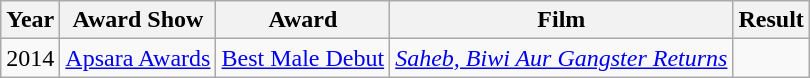<table class="wikitable sortable">
<tr>
<th>Year</th>
<th>Award Show</th>
<th>Award</th>
<th>Film</th>
<th>Result</th>
</tr>
<tr>
<td>2014</td>
<td><a href='#'>Apsara Awards</a></td>
<td><a href='#'>Best Male Debut</a></td>
<td><em><a href='#'>Saheb, Biwi Aur Gangster Returns</a></em></td>
<td></td>
</tr>
</table>
